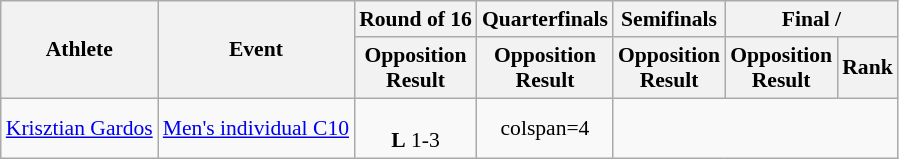<table class=wikitable style="font-size:90%">
<tr align=center>
<th rowspan="2">Athlete</th>
<th rowspan="2">Event</th>
<th>Round of 16</th>
<th>Quarterfinals</th>
<th>Semifinals</th>
<th colspan="2">Final / </th>
</tr>
<tr>
<th>Opposition<br>Result</th>
<th>Opposition<br>Result</th>
<th>Opposition<br>Result</th>
<th>Opposition<br>Result</th>
<th>Rank</th>
</tr>
<tr align=center>
<td align=left><a href='#'>Krisztian Gardos</a></td>
<td align=left><a href='#'>Men's individual C10</a></td>
<td><br><strong>L</strong> 1-3</td>
<td>colspan=4 </td>
</tr>
</table>
